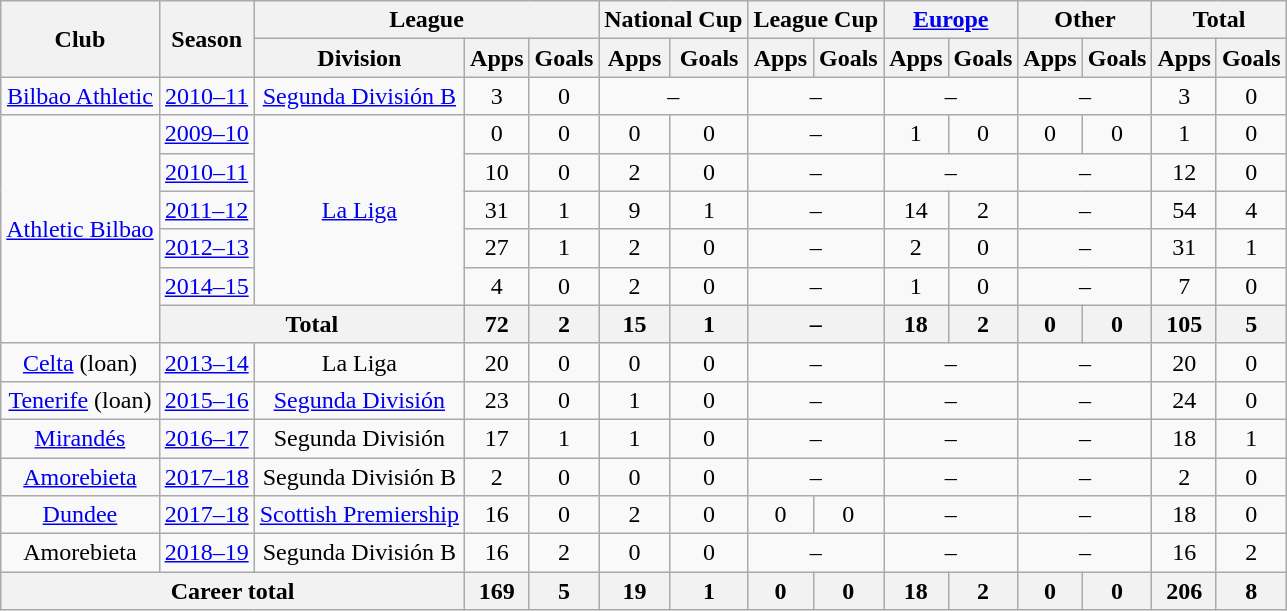<table class="wikitable" style="text-align: center">
<tr>
<th rowspan="2">Club</th>
<th rowspan="2">Season</th>
<th colspan="3">League</th>
<th colspan="2">National Cup</th>
<th colspan="2">League Cup</th>
<th colspan="2"><a href='#'>Europe</a></th>
<th colspan="2">Other</th>
<th colspan="2">Total</th>
</tr>
<tr>
<th>Division</th>
<th>Apps</th>
<th>Goals</th>
<th>Apps</th>
<th>Goals</th>
<th>Apps</th>
<th>Goals</th>
<th>Apps</th>
<th>Goals</th>
<th>Apps</th>
<th>Goals</th>
<th>Apps</th>
<th>Goals</th>
</tr>
<tr>
<td><a href='#'>Bilbao Athletic</a></td>
<td><a href='#'>2010–11</a></td>
<td><a href='#'>Segunda División B</a></td>
<td>3</td>
<td>0</td>
<td colspan="2">–</td>
<td colspan="2">–</td>
<td colspan="2">–</td>
<td colspan="2">–</td>
<td>3</td>
<td>0</td>
</tr>
<tr>
<td rowspan="6"><a href='#'>Athletic Bilbao</a></td>
<td><a href='#'>2009–10</a></td>
<td rowspan="5"><a href='#'>La Liga</a></td>
<td>0</td>
<td>0</td>
<td>0</td>
<td>0</td>
<td colspan="2">–</td>
<td>1</td>
<td>0</td>
<td>0</td>
<td>0</td>
<td>1</td>
<td>0</td>
</tr>
<tr>
<td><a href='#'>2010–11</a></td>
<td>10</td>
<td>0</td>
<td>2</td>
<td>0</td>
<td colspan="2">–</td>
<td colspan="2">–</td>
<td colspan="2">–</td>
<td>12</td>
<td>0</td>
</tr>
<tr>
<td><a href='#'>2011–12</a></td>
<td>31</td>
<td>1</td>
<td>9</td>
<td>1</td>
<td colspan="2">–</td>
<td>14</td>
<td>2</td>
<td colspan="2">–</td>
<td>54</td>
<td>4</td>
</tr>
<tr>
<td><a href='#'>2012–13</a></td>
<td>27</td>
<td>1</td>
<td>2</td>
<td>0</td>
<td colspan="2">–</td>
<td>2</td>
<td>0</td>
<td colspan="2">–</td>
<td>31</td>
<td>1</td>
</tr>
<tr>
<td><a href='#'>2014–15</a></td>
<td>4</td>
<td>0</td>
<td>2</td>
<td>0</td>
<td colspan="2">–</td>
<td>1</td>
<td>0</td>
<td colspan="2">–</td>
<td>7</td>
<td>0</td>
</tr>
<tr>
<th colspan="2">Total</th>
<th>72</th>
<th>2</th>
<th>15</th>
<th>1</th>
<th colspan="2">–</th>
<th>18</th>
<th>2</th>
<th>0</th>
<th>0</th>
<th>105</th>
<th>5</th>
</tr>
<tr>
<td><a href='#'>Celta</a> (loan)</td>
<td><a href='#'>2013–14</a></td>
<td>La Liga</td>
<td>20</td>
<td>0</td>
<td>0</td>
<td>0</td>
<td colspan="2">–</td>
<td colspan="2">–</td>
<td colspan="2">–</td>
<td>20</td>
<td>0</td>
</tr>
<tr>
<td><a href='#'>Tenerife</a> (loan)</td>
<td><a href='#'>2015–16</a></td>
<td><a href='#'>Segunda División</a></td>
<td>23</td>
<td>0</td>
<td>1</td>
<td>0</td>
<td colspan="2">–</td>
<td colspan="2">–</td>
<td colspan="2">–</td>
<td>24</td>
<td>0</td>
</tr>
<tr>
<td><a href='#'>Mirandés</a></td>
<td><a href='#'>2016–17</a></td>
<td>Segunda División</td>
<td>17</td>
<td>1</td>
<td>1</td>
<td>0</td>
<td colspan="2">–</td>
<td colspan="2">–</td>
<td colspan="2">–</td>
<td>18</td>
<td>1</td>
</tr>
<tr>
<td><a href='#'>Amorebieta</a></td>
<td><a href='#'>2017–18</a></td>
<td>Segunda División B</td>
<td>2</td>
<td>0</td>
<td>0</td>
<td>0</td>
<td colspan="2">–</td>
<td colspan="2">–</td>
<td colspan="2">–</td>
<td>2</td>
<td>0</td>
</tr>
<tr>
<td><a href='#'>Dundee</a></td>
<td><a href='#'>2017–18</a></td>
<td><a href='#'>Scottish Premiership</a></td>
<td>16</td>
<td>0</td>
<td>2</td>
<td>0</td>
<td>0</td>
<td>0</td>
<td colspan="2">–</td>
<td colspan="2">–</td>
<td>18</td>
<td>0</td>
</tr>
<tr>
<td>Amorebieta</td>
<td><a href='#'>2018–19</a></td>
<td>Segunda División B</td>
<td>16</td>
<td>2</td>
<td>0</td>
<td>0</td>
<td colspan="2">–</td>
<td colspan="2">–</td>
<td colspan="2">–</td>
<td>16</td>
<td>2</td>
</tr>
<tr>
<th colspan="3">Career total</th>
<th>169</th>
<th>5</th>
<th>19</th>
<th>1</th>
<th>0</th>
<th>0</th>
<th>18</th>
<th>2</th>
<th>0</th>
<th>0</th>
<th>206</th>
<th>8</th>
</tr>
</table>
